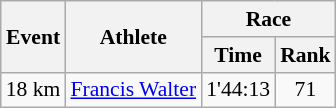<table class="wikitable" border="1" style="font-size:90%">
<tr>
<th rowspan=2>Event</th>
<th rowspan=2>Athlete</th>
<th colspan=2>Race</th>
</tr>
<tr>
<th>Time</th>
<th>Rank</th>
</tr>
<tr>
<td>18 km</td>
<td><a href='#'>Francis Walter</a></td>
<td align=center>1'44:13</td>
<td align=center>71</td>
</tr>
</table>
